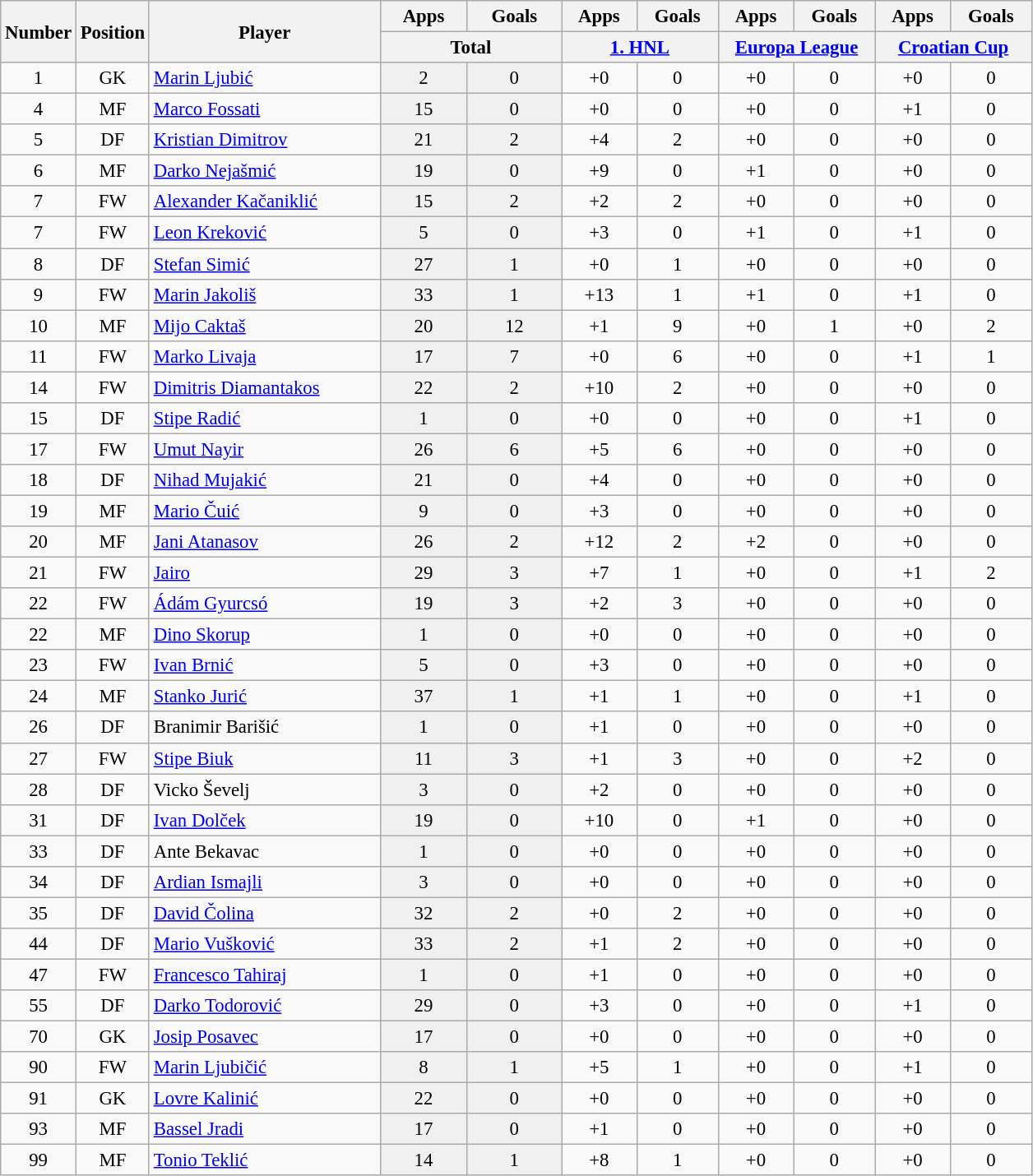<table class="wikitable sortable" style="font-size: 95%; text-align: center;">
<tr>
<th width=40 rowspan="2" align="center">Number</th>
<th width=40 rowspan="2" align="center">Position</th>
<th width=180 rowspan="2" align="center">Player</th>
<th>Apps</th>
<th>Goals</th>
<th>Apps</th>
<th>Goals</th>
<th>Apps</th>
<th>Goals</th>
<th>Apps</th>
<th>Goals</th>
</tr>
<tr>
<th class="unsortable" width=140 colspan="2" align="center">Total</th>
<th class="unsortable" width=120 colspan="2" align="center"><a href='#'>1. HNL</a></th>
<th class="unsortable" width=120 colspan="2" align="center"><a href='#'>Europa League</a></th>
<th class="unsortable" width=120 colspan="2" align="center"><a href='#'>Croatian Cup</a></th>
</tr>
<tr>
<td>1</td>
<td>GK</td>
<td style="text-align:left;"> <a href='#'>Marin Ljubić</a></td>
<td style="background: #F0F0F0">2</td>
<td style="background: #F0F0F0">0</td>
<td>+0</td>
<td>0</td>
<td>+0</td>
<td>0</td>
<td>+0</td>
<td>0</td>
</tr>
<tr>
<td>4</td>
<td>MF</td>
<td style="text-align:left;"> <a href='#'>Marco Fossati</a></td>
<td style="background: #F0F0F0">15</td>
<td style="background: #F0F0F0">0</td>
<td>+0</td>
<td>0</td>
<td>+0</td>
<td>0</td>
<td>+1</td>
<td>0</td>
</tr>
<tr>
<td>5</td>
<td>DF</td>
<td style="text-align:left;"> <a href='#'>Kristian Dimitrov</a></td>
<td style="background: #F0F0F0">21</td>
<td style="background: #F0F0F0">2</td>
<td>+4</td>
<td>2</td>
<td>+0</td>
<td>0</td>
<td>+0</td>
<td>0</td>
</tr>
<tr>
<td>6</td>
<td>MF</td>
<td style="text-align:left;"> <a href='#'>Darko Nejašmić</a></td>
<td style="background: #F0F0F0">19</td>
<td style="background: #F0F0F0">0</td>
<td>+9</td>
<td>0</td>
<td>+1</td>
<td>0</td>
<td>+0</td>
<td>0</td>
</tr>
<tr>
<td>7</td>
<td>FW</td>
<td style="text-align:left;"> <a href='#'>Alexander Kačaniklić</a></td>
<td style="background: #F0F0F0">15</td>
<td style="background: #F0F0F0">2</td>
<td>+2</td>
<td>2</td>
<td>+0</td>
<td>0</td>
<td>+0</td>
<td>0</td>
</tr>
<tr>
<td>7</td>
<td>FW</td>
<td style="text-align:left;"> <a href='#'>Leon Kreković</a></td>
<td style="background: #F0F0F0">5</td>
<td style="background: #F0F0F0">0</td>
<td>+3</td>
<td>0</td>
<td>+1</td>
<td>0</td>
<td>+1</td>
<td>0</td>
</tr>
<tr>
<td>8</td>
<td>DF</td>
<td style="text-align:left;"> <a href='#'>Stefan Simić</a></td>
<td style="background: #F0F0F0">27</td>
<td style="background: #F0F0F0">1</td>
<td>+0</td>
<td>1</td>
<td>+0</td>
<td>0</td>
<td>+0</td>
<td>0</td>
</tr>
<tr>
<td>9</td>
<td>FW</td>
<td style="text-align:left;"> <a href='#'>Marin Jakoliš</a></td>
<td style="background: #F0F0F0">33</td>
<td style="background: #F0F0F0">1</td>
<td>+13</td>
<td>1</td>
<td>+1</td>
<td>0</td>
<td>+1</td>
<td>0</td>
</tr>
<tr>
<td>10</td>
<td>MF</td>
<td style="text-align:left;"> <a href='#'>Mijo Caktaš</a></td>
<td style="background: #F0F0F0">20</td>
<td style="background: #F0F0F0">12</td>
<td>+1</td>
<td>9</td>
<td>+0</td>
<td>1</td>
<td>+0</td>
<td>2</td>
</tr>
<tr>
<td>11</td>
<td>FW</td>
<td style="text-align:left;"> <a href='#'>Marko Livaja</a></td>
<td style="background: #F0F0F0">17</td>
<td style="background: #F0F0F0">7</td>
<td>+0</td>
<td>6</td>
<td>+0</td>
<td>0</td>
<td>+1</td>
<td>1</td>
</tr>
<tr>
<td>14</td>
<td>FW</td>
<td style="text-align:left;"> <a href='#'>Dimitris Diamantakos</a></td>
<td style="background: #F0F0F0">22</td>
<td style="background: #F0F0F0">2</td>
<td>+10</td>
<td>2</td>
<td>+0</td>
<td>0</td>
<td>+0</td>
<td>0</td>
</tr>
<tr>
<td>15</td>
<td>DF</td>
<td style="text-align:left;"> <a href='#'>Stipe Radić</a></td>
<td style="background: #F0F0F0">1</td>
<td style="background: #F0F0F0">0</td>
<td>+0</td>
<td>0</td>
<td>+0</td>
<td>0</td>
<td>+1</td>
<td>0</td>
</tr>
<tr>
<td>17</td>
<td>FW</td>
<td style="text-align:left;"> <a href='#'>Umut Nayir</a></td>
<td style="background: #F0F0F0">26</td>
<td style="background: #F0F0F0">6</td>
<td>+5</td>
<td>6</td>
<td>+0</td>
<td>0</td>
<td>+0</td>
<td>0</td>
</tr>
<tr>
<td>18</td>
<td>DF</td>
<td style="text-align:left;"> <a href='#'>Nihad Mujakić</a></td>
<td style="background: #F0F0F0">21</td>
<td style="background: #F0F0F0">0</td>
<td>+4</td>
<td>0</td>
<td>+0</td>
<td>0</td>
<td>+0</td>
<td>0</td>
</tr>
<tr>
<td>19</td>
<td>MF</td>
<td style="text-align:left;"> <a href='#'>Mario Čuić</a></td>
<td style="background: #F0F0F0">9</td>
<td style="background: #F0F0F0">0</td>
<td>+3</td>
<td>0</td>
<td>+0</td>
<td>0</td>
<td>+0</td>
<td>0</td>
</tr>
<tr>
<td>20</td>
<td>MF</td>
<td style="text-align:left;"> <a href='#'>Jani Atanasov</a></td>
<td style="background: #F0F0F0">26</td>
<td style="background: #F0F0F0">2</td>
<td>+12</td>
<td>2</td>
<td>+2</td>
<td>0</td>
<td>+0</td>
<td>0</td>
</tr>
<tr>
<td>21</td>
<td>FW</td>
<td style="text-align:left;"> <a href='#'>Jairo</a></td>
<td style="background: #F0F0F0">29</td>
<td style="background: #F0F0F0">3</td>
<td>+7</td>
<td>1</td>
<td>+0</td>
<td>0</td>
<td>+1</td>
<td>2</td>
</tr>
<tr>
<td>22</td>
<td>FW</td>
<td style="text-align:left;"> <a href='#'>Ádám Gyurcsó</a></td>
<td style="background: #F0F0F0">19</td>
<td style="background: #F0F0F0">3</td>
<td>+2</td>
<td>3</td>
<td>+0</td>
<td>0</td>
<td>+0</td>
<td>0</td>
</tr>
<tr>
<td>22</td>
<td>MF</td>
<td style="text-align:left;"> <a href='#'>Dino Skorup</a></td>
<td style="background: #F0F0F0">1</td>
<td style="background: #F0F0F0">0</td>
<td>+0</td>
<td>0</td>
<td>+0</td>
<td>0</td>
<td>+0</td>
<td>0</td>
</tr>
<tr>
<td>23</td>
<td>FW</td>
<td style="text-align:left;"> <a href='#'>Ivan Brnić</a></td>
<td style="background: #F0F0F0">5</td>
<td style="background: #F0F0F0">0</td>
<td>+3</td>
<td>0</td>
<td>+0</td>
<td>0</td>
<td>+0</td>
<td>0</td>
</tr>
<tr>
<td>24</td>
<td>MF</td>
<td style="text-align:left;"> <a href='#'>Stanko Jurić</a></td>
<td style="background: #F0F0F0">37</td>
<td style="background: #F0F0F0">1</td>
<td>+1</td>
<td>1</td>
<td>+0</td>
<td>0</td>
<td>+1</td>
<td>0</td>
</tr>
<tr>
<td>26</td>
<td>DF</td>
<td style="text-align:left;"> Branimir Barišić</td>
<td style="background: #F0F0F0">1</td>
<td style="background: #F0F0F0">0</td>
<td>+1</td>
<td>0</td>
<td>+0</td>
<td>0</td>
<td>+0</td>
<td>0</td>
</tr>
<tr>
<td>27</td>
<td>FW</td>
<td style="text-align:left;"> <a href='#'>Stipe Biuk</a></td>
<td style="background: #F0F0F0">11</td>
<td style="background: #F0F0F0">3</td>
<td>+1</td>
<td>3</td>
<td>+0</td>
<td>0</td>
<td>+2</td>
<td>0</td>
</tr>
<tr>
<td>28</td>
<td>DF</td>
<td style="text-align:left;"> Vicko Ševelj</td>
<td style="background: #F0F0F0">3</td>
<td style="background: #F0F0F0">0</td>
<td>+2</td>
<td>0</td>
<td>+0</td>
<td>0</td>
<td>+0</td>
<td>0</td>
</tr>
<tr>
<td>31</td>
<td>DF</td>
<td style="text-align:left;"> <a href='#'>Ivan Dolček</a></td>
<td style="background: #F0F0F0">19</td>
<td style="background: #F0F0F0">0</td>
<td>+10</td>
<td>0</td>
<td>+1</td>
<td>0</td>
<td>+0</td>
<td>0</td>
</tr>
<tr>
<td>33</td>
<td>DF</td>
<td style="text-align:left;"> Ante Bekavac</td>
<td style="background: #F0F0F0">1</td>
<td style="background: #F0F0F0">0</td>
<td>+0</td>
<td>0</td>
<td>+0</td>
<td>0</td>
<td>+0</td>
<td>0</td>
</tr>
<tr>
<td>34</td>
<td>DF</td>
<td style="text-align:left;"> <a href='#'>Ardian Ismajli</a></td>
<td style="background: #F0F0F0">3</td>
<td style="background: #F0F0F0">0</td>
<td>+0</td>
<td>0</td>
<td>+0</td>
<td>0</td>
<td>+0</td>
<td>0</td>
</tr>
<tr>
<td>35</td>
<td>DF</td>
<td style="text-align:left;"> <a href='#'>David Čolina</a></td>
<td style="background: #F0F0F0">32</td>
<td style="background: #F0F0F0">2</td>
<td>+0</td>
<td>2</td>
<td>+0</td>
<td>0</td>
<td>+0</td>
<td>0</td>
</tr>
<tr>
<td>44</td>
<td>DF</td>
<td style="text-align:left;"> <a href='#'>Mario Vušković</a></td>
<td style="background: #F0F0F0">33</td>
<td style="background: #F0F0F0">2</td>
<td>+1</td>
<td>2</td>
<td>+0</td>
<td>0</td>
<td>+0</td>
<td>0</td>
</tr>
<tr>
<td>47</td>
<td>FW</td>
<td style="text-align:left;"> <a href='#'>Francesco Tahiraj</a></td>
<td style="background: #F0F0F0">1</td>
<td style="background: #F0F0F0">0</td>
<td>+1</td>
<td>0</td>
<td>+0</td>
<td>0</td>
<td>+0</td>
<td>0</td>
</tr>
<tr>
<td>55</td>
<td>DF</td>
<td style="text-align:left;"> <a href='#'>Darko Todorović</a></td>
<td style="background: #F0F0F0">29</td>
<td style="background: #F0F0F0">0</td>
<td>+3</td>
<td>0</td>
<td>+0</td>
<td>0</td>
<td>+1</td>
<td>0</td>
</tr>
<tr>
<td>70</td>
<td>GK</td>
<td style="text-align:left;"> <a href='#'>Josip Posavec</a></td>
<td style="background: #F0F0F0">17</td>
<td style="background: #F0F0F0">0</td>
<td>+0</td>
<td>0</td>
<td>+0</td>
<td>0</td>
<td>+0</td>
<td>0</td>
</tr>
<tr>
<td>90</td>
<td>FW</td>
<td style="text-align:left;"> <a href='#'>Marin Ljubičić</a></td>
<td style="background: #F0F0F0">8</td>
<td style="background: #F0F0F0">1</td>
<td>+5</td>
<td>1</td>
<td>+0</td>
<td>0</td>
<td>+1</td>
<td>0</td>
</tr>
<tr>
<td>91</td>
<td>GK</td>
<td style="text-align:left;"> <a href='#'>Lovre Kalinić</a></td>
<td style="background: #F0F0F0">22</td>
<td style="background: #F0F0F0">0</td>
<td>+0</td>
<td>0</td>
<td>+0</td>
<td>0</td>
<td>+0</td>
<td>0</td>
</tr>
<tr>
<td>93</td>
<td>MF</td>
<td style="text-align:left;"> <a href='#'>Bassel Jradi</a></td>
<td style="background: #F0F0F0">17</td>
<td style="background: #F0F0F0">0</td>
<td>+1</td>
<td>0</td>
<td>+0</td>
<td>0</td>
<td>+0</td>
<td>0</td>
</tr>
<tr>
<td>99</td>
<td>MF</td>
<td style="text-align:left;"> <a href='#'>Tonio Teklić</a></td>
<td style="background: #F0F0F0">14</td>
<td style="background: #F0F0F0">1</td>
<td>+8</td>
<td>1</td>
<td>+0</td>
<td>0</td>
<td>+0</td>
<td>0</td>
</tr>
</table>
